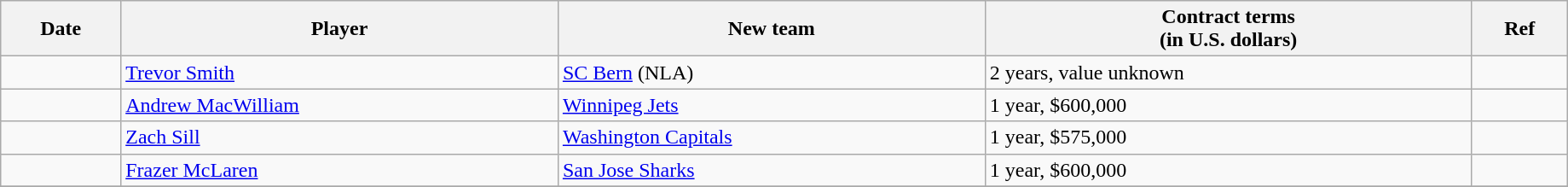<table class="wikitable" width=97%>
<tr>
<th>Date</th>
<th>Player</th>
<th>New team</th>
<th>Contract terms<br>(in U.S. dollars)</th>
<th>Ref</th>
</tr>
<tr>
<td></td>
<td><a href='#'>Trevor Smith</a></td>
<td><a href='#'>SC Bern</a> (NLA)</td>
<td>2 years, value unknown</td>
<td></td>
</tr>
<tr>
<td></td>
<td><a href='#'>Andrew MacWilliam</a></td>
<td><a href='#'>Winnipeg Jets</a></td>
<td>1 year, $600,000</td>
<td></td>
</tr>
<tr>
<td></td>
<td><a href='#'>Zach Sill</a></td>
<td><a href='#'>Washington Capitals</a></td>
<td>1 year, $575,000</td>
<td></td>
</tr>
<tr>
<td></td>
<td><a href='#'>Frazer McLaren</a></td>
<td><a href='#'>San Jose Sharks</a></td>
<td>1 year, $600,000</td>
<td></td>
</tr>
<tr>
</tr>
</table>
